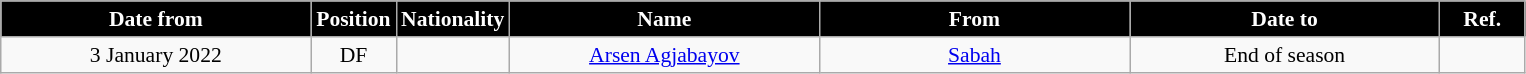<table class="wikitable" style="text-align:center; font-size:90%; ">
<tr>
<th style="background:#000000; color:#FFFFFF; width:200px;">Date from</th>
<th style="background:#000000; color:#FFFFFF; width:50px;">Position</th>
<th style="background:#000000; color:#FFFFFF; width:50px;">Nationality</th>
<th style="background:#000000; color:#FFFFFF; width:200px;">Name</th>
<th style="background:#000000; color:#FFFFFF; width:200px;">From</th>
<th style="background:#000000; color:#FFFFFF; width:200px;">Date to</th>
<th style="background:#000000; color:#FFFFFF; width:50px;">Ref.</th>
</tr>
<tr>
<td>3 January 2022</td>
<td>DF</td>
<td></td>
<td><a href='#'>Arsen Agjabayov</a></td>
<td><a href='#'>Sabah</a></td>
<td>End of season</td>
<td></td>
</tr>
</table>
